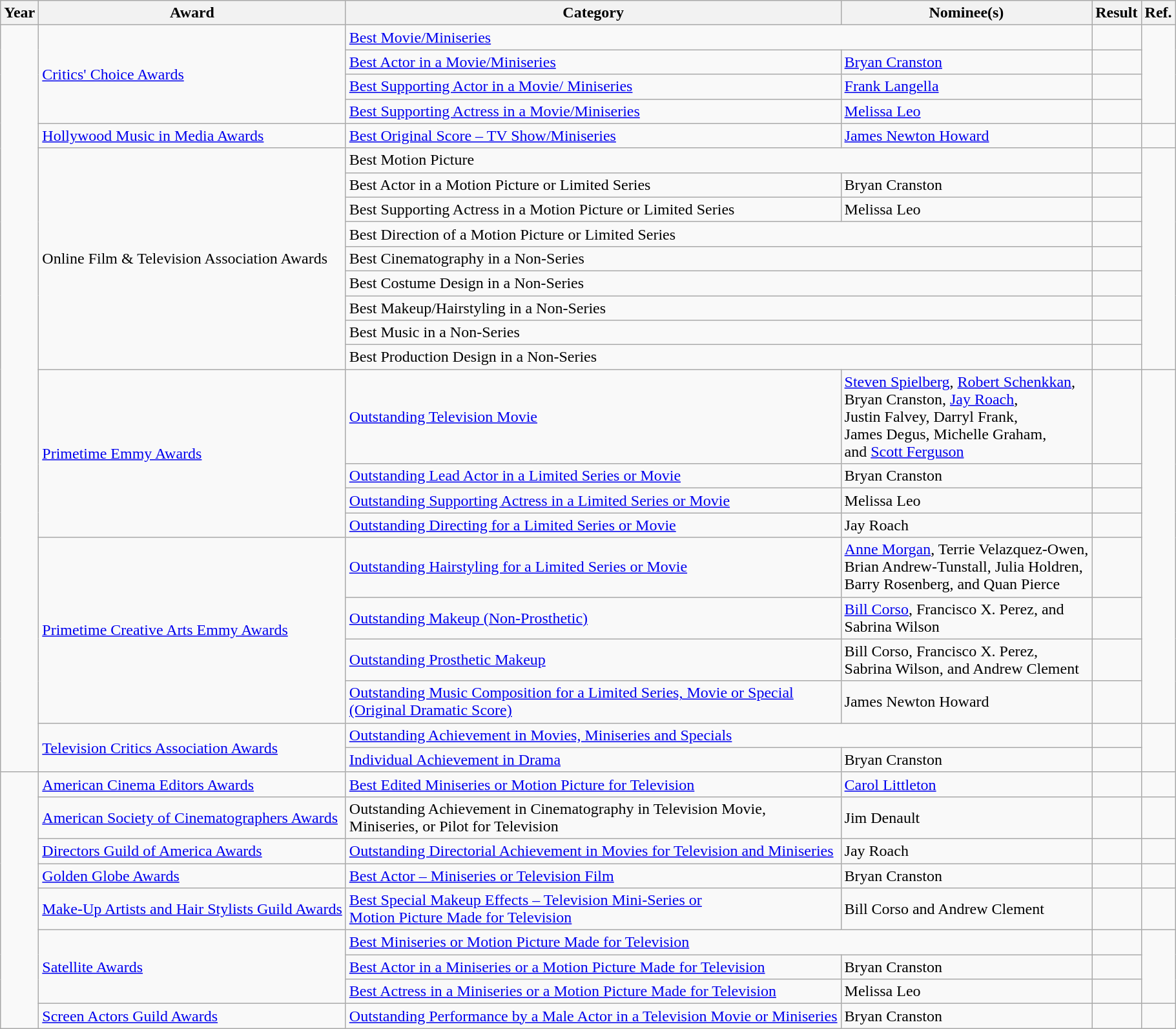<table class="wikitable sortable">
<tr>
<th>Year</th>
<th>Award</th>
<th>Category</th>
<th>Nominee(s)</th>
<th>Result</th>
<th>Ref.</th>
</tr>
<tr>
<td rowspan="24"></td>
<td rowspan="4"><a href='#'>Critics' Choice Awards</a></td>
<td colspan="2"><a href='#'>Best Movie/Miniseries</a></td>
<td></td>
<td align="center" rowspan="4"></td>
</tr>
<tr>
<td><a href='#'>Best Actor in a Movie/Miniseries</a></td>
<td><a href='#'>Bryan Cranston</a></td>
<td></td>
</tr>
<tr>
<td><a href='#'>Best Supporting Actor in a Movie/ Miniseries</a></td>
<td><a href='#'>Frank Langella</a></td>
<td></td>
</tr>
<tr>
<td><a href='#'>Best Supporting Actress in a Movie/Miniseries</a></td>
<td><a href='#'>Melissa Leo</a></td>
<td></td>
</tr>
<tr>
<td><a href='#'>Hollywood Music in Media Awards</a></td>
<td><a href='#'>Best Original Score – TV Show/Miniseries</a></td>
<td><a href='#'>James Newton Howard</a></td>
<td></td>
<td align="center"></td>
</tr>
<tr>
<td rowspan="9">Online Film & Television Association Awards</td>
<td colspan="2">Best Motion Picture</td>
<td></td>
<td align="center" rowspan="9"></td>
</tr>
<tr>
<td>Best Actor in a Motion Picture or Limited Series</td>
<td>Bryan Cranston</td>
<td></td>
</tr>
<tr>
<td>Best Supporting Actress in a Motion Picture or Limited Series</td>
<td>Melissa Leo</td>
<td></td>
</tr>
<tr>
<td colspan="2">Best Direction of a Motion Picture or Limited Series</td>
<td></td>
</tr>
<tr>
<td colspan="2">Best Cinematography in a Non-Series</td>
<td></td>
</tr>
<tr>
<td colspan="2">Best Costume Design in a Non-Series</td>
<td></td>
</tr>
<tr>
<td colspan="2">Best Makeup/Hairstyling in a Non-Series</td>
<td></td>
</tr>
<tr>
<td colspan="2">Best Music in a Non-Series</td>
<td></td>
</tr>
<tr>
<td colspan="2">Best Production Design in a Non-Series</td>
<td></td>
</tr>
<tr>
<td rowspan="4"><a href='#'>Primetime Emmy Awards</a></td>
<td><a href='#'>Outstanding Television Movie</a></td>
<td><a href='#'>Steven Spielberg</a>, <a href='#'>Robert Schenkkan</a>, <br> Bryan Cranston, <a href='#'>Jay Roach</a>, <br> Justin Falvey, Darryl Frank, <br> James Degus, Michelle Graham, <br> and <a href='#'>Scott Ferguson</a></td>
<td></td>
<td align="center" rowspan="8"></td>
</tr>
<tr>
<td><a href='#'>Outstanding Lead Actor in a Limited Series or Movie</a></td>
<td>Bryan Cranston</td>
<td></td>
</tr>
<tr>
<td><a href='#'>Outstanding Supporting Actress in a Limited Series or Movie</a></td>
<td>Melissa Leo</td>
<td></td>
</tr>
<tr>
<td><a href='#'>Outstanding Directing for a Limited Series or Movie</a></td>
<td>Jay Roach</td>
<td></td>
</tr>
<tr>
<td rowspan="4"><a href='#'>Primetime Creative Arts Emmy Awards</a></td>
<td><a href='#'>Outstanding Hairstyling for a Limited Series or Movie</a></td>
<td><a href='#'>Anne Morgan</a>, Terrie Velazquez-Owen, <br> Brian Andrew-Tunstall, Julia Holdren, <br> Barry Rosenberg, and Quan Pierce</td>
<td></td>
</tr>
<tr>
<td><a href='#'>Outstanding Makeup (Non-Prosthetic)</a></td>
<td><a href='#'>Bill Corso</a>, Francisco X. Perez, and <br> Sabrina Wilson</td>
<td></td>
</tr>
<tr>
<td><a href='#'>Outstanding Prosthetic Makeup</a></td>
<td>Bill Corso, Francisco X. Perez, <br> Sabrina Wilson, and Andrew Clement</td>
<td></td>
</tr>
<tr>
<td><a href='#'>Outstanding Music Composition for a Limited Series, Movie or Special <br> (Original Dramatic Score)</a></td>
<td>James Newton Howard</td>
<td></td>
</tr>
<tr>
<td rowspan="2"><a href='#'>Television Critics Association Awards</a></td>
<td colspan="2"><a href='#'>Outstanding Achievement in Movies, Miniseries and Specials</a></td>
<td></td>
<td align="center" rowspan="2"></td>
</tr>
<tr>
<td><a href='#'>Individual Achievement in Drama</a></td>
<td>Bryan Cranston</td>
<td></td>
</tr>
<tr>
<td rowspan="9"></td>
<td><a href='#'>American Cinema Editors Awards</a></td>
<td><a href='#'>Best Edited Miniseries or Motion Picture for Television</a></td>
<td><a href='#'>Carol Littleton</a></td>
<td></td>
<td align="center"></td>
</tr>
<tr>
<td><a href='#'>American Society of Cinematographers Awards</a></td>
<td>Outstanding Achievement in Cinematography in Television Movie, <br> Miniseries, or Pilot for Television</td>
<td>Jim Denault</td>
<td></td>
<td align="center"></td>
</tr>
<tr>
<td><a href='#'>Directors Guild of America Awards</a></td>
<td><a href='#'>Outstanding Directorial Achievement in Movies for Television and Miniseries</a></td>
<td>Jay Roach</td>
<td></td>
<td align="center"></td>
</tr>
<tr>
<td><a href='#'>Golden Globe Awards</a></td>
<td><a href='#'>Best Actor – Miniseries or Television Film</a></td>
<td>Bryan Cranston</td>
<td></td>
<td align="center"></td>
</tr>
<tr>
<td><a href='#'>Make-Up Artists and Hair Stylists Guild Awards</a></td>
<td><a href='#'>Best Special Makeup Effects – Television Mini-Series or <br> Motion Picture Made for Television</a></td>
<td>Bill Corso and Andrew Clement</td>
<td></td>
<td align="center"></td>
</tr>
<tr>
<td rowspan="3"><a href='#'>Satellite Awards</a></td>
<td colspan="2"><a href='#'>Best Miniseries or Motion Picture Made for Television</a></td>
<td></td>
<td align="center" rowspan="3"></td>
</tr>
<tr>
<td><a href='#'>Best Actor in a Miniseries or a Motion Picture Made for Television</a></td>
<td>Bryan Cranston</td>
<td></td>
</tr>
<tr>
<td><a href='#'>Best Actress in a Miniseries or a Motion Picture Made for Television</a></td>
<td>Melissa Leo</td>
<td></td>
</tr>
<tr>
<td><a href='#'>Screen Actors Guild Awards</a></td>
<td><a href='#'>Outstanding Performance by a Male Actor in a Television Movie or Miniseries</a></td>
<td>Bryan Cranston</td>
<td></td>
<td align="center"></td>
</tr>
</table>
